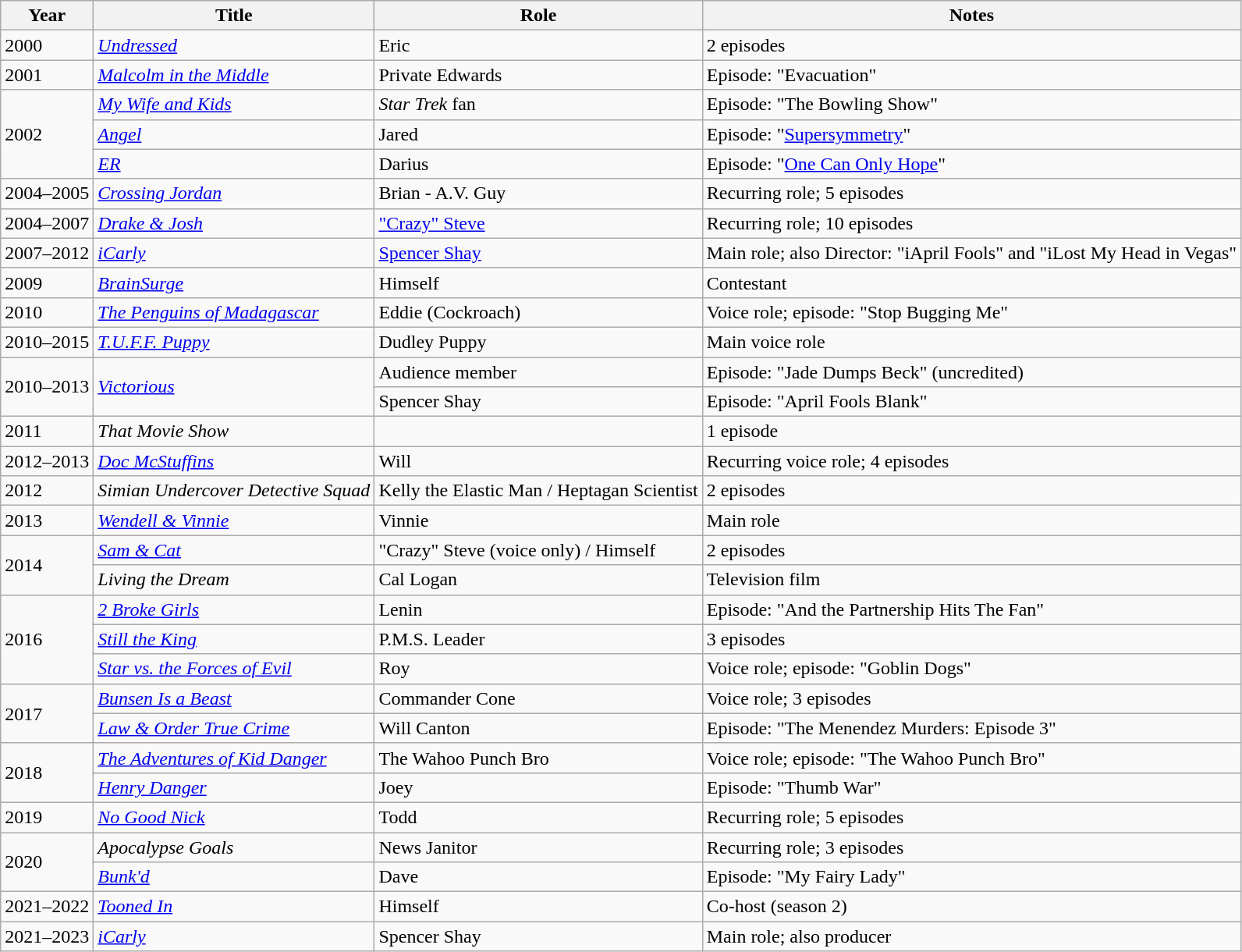<table class="wikitable">
<tr>
<th>Year</th>
<th>Title</th>
<th>Role</th>
<th>Notes</th>
</tr>
<tr>
<td>2000</td>
<td><em><a href='#'>Undressed</a></em></td>
<td>Eric</td>
<td>2 episodes</td>
</tr>
<tr>
<td>2001</td>
<td><em><a href='#'>Malcolm in the Middle</a></em></td>
<td>Private Edwards</td>
<td>Episode: "Evacuation"</td>
</tr>
<tr>
<td rowspan=3>2002</td>
<td><em><a href='#'>My Wife and Kids</a></em></td>
<td><em>Star Trek</em> fan</td>
<td>Episode: "The Bowling Show"</td>
</tr>
<tr>
<td><em><a href='#'>Angel</a></em></td>
<td>Jared</td>
<td>Episode: "<a href='#'>Supersymmetry</a>"</td>
</tr>
<tr>
<td><em><a href='#'>ER</a></em></td>
<td>Darius</td>
<td>Episode: "<a href='#'>One Can Only Hope</a>"</td>
</tr>
<tr>
<td>2004–2005</td>
<td><em><a href='#'>Crossing Jordan</a></em></td>
<td>Brian - A.V. Guy</td>
<td>Recurring role; 5 episodes</td>
</tr>
<tr>
<td>2004–2007</td>
<td><em><a href='#'>Drake & Josh</a></em></td>
<td><a href='#'>"Crazy" Steve</a></td>
<td>Recurring role; 10 episodes</td>
</tr>
<tr>
<td>2007–2012</td>
<td><em><a href='#'>iCarly</a></em></td>
<td><a href='#'>Spencer Shay</a></td>
<td>Main role; also Director: "iApril Fools" and "iLost My Head in Vegas"</td>
</tr>
<tr>
<td>2009</td>
<td><em><a href='#'>BrainSurge</a></em></td>
<td>Himself</td>
<td>Contestant</td>
</tr>
<tr>
<td>2010</td>
<td><em><a href='#'>The Penguins of Madagascar</a></em></td>
<td>Eddie (Cockroach)</td>
<td>Voice role; episode: "Stop Bugging Me"</td>
</tr>
<tr>
<td>2010–2015</td>
<td><em><a href='#'>T.U.F.F. Puppy</a></em></td>
<td>Dudley Puppy</td>
<td>Main voice role</td>
</tr>
<tr>
<td rowspan=2>2010–2013</td>
<td rowspan=2><em><a href='#'>Victorious</a></em></td>
<td>Audience member</td>
<td>Episode: "Jade Dumps Beck" (uncredited)</td>
</tr>
<tr>
<td>Spencer Shay</td>
<td>Episode: "April Fools Blank"</td>
</tr>
<tr>
<td>2011</td>
<td><em>That Movie Show</em></td>
<td></td>
<td>1 episode</td>
</tr>
<tr>
<td>2012–2013</td>
<td><em><a href='#'>Doc McStuffins</a></em></td>
<td>Will</td>
<td>Recurring voice role; 4 episodes</td>
</tr>
<tr>
<td>2012</td>
<td><em>Simian Undercover Detective Squad</em></td>
<td>Kelly the Elastic Man / Heptagan Scientist</td>
<td>2 episodes</td>
</tr>
<tr>
<td>2013</td>
<td><em><a href='#'>Wendell & Vinnie</a></em></td>
<td>Vinnie</td>
<td>Main role</td>
</tr>
<tr>
<td rowspan=2>2014</td>
<td><em><a href='#'>Sam & Cat</a></em></td>
<td>"Crazy" Steve (voice only) / Himself</td>
<td>2 episodes</td>
</tr>
<tr>
<td><em>Living the Dream</em></td>
<td>Cal Logan</td>
<td>Television film</td>
</tr>
<tr>
<td rowspan=3>2016</td>
<td><em><a href='#'>2 Broke Girls</a></em></td>
<td>Lenin</td>
<td>Episode: "And the Partnership Hits The Fan"</td>
</tr>
<tr>
<td><em><a href='#'>Still the King</a></em></td>
<td>P.M.S. Leader</td>
<td>3 episodes</td>
</tr>
<tr>
<td><em><a href='#'>Star vs. the Forces of Evil</a></em></td>
<td>Roy</td>
<td>Voice role; episode: "Goblin Dogs"</td>
</tr>
<tr>
<td rowspan=2>2017</td>
<td><em><a href='#'>Bunsen Is a Beast</a></em></td>
<td>Commander Cone</td>
<td>Voice role; 3 episodes</td>
</tr>
<tr>
<td><em><a href='#'>Law & Order True Crime</a></em></td>
<td>Will Canton</td>
<td>Episode: "The Menendez Murders: Episode 3"</td>
</tr>
<tr>
<td rowspan=2>2018</td>
<td><em><a href='#'>The Adventures of Kid Danger</a></em></td>
<td>The Wahoo Punch Bro</td>
<td>Voice role; episode: "The Wahoo Punch Bro"</td>
</tr>
<tr>
<td><em><a href='#'>Henry Danger</a></em></td>
<td>Joey</td>
<td>Episode: "Thumb War"</td>
</tr>
<tr>
<td>2019</td>
<td><em><a href='#'>No Good Nick</a></em></td>
<td>Todd</td>
<td>Recurring role; 5 episodes</td>
</tr>
<tr>
<td rowspan=2>2020</td>
<td><em>Apocalypse Goals</em></td>
<td>News Janitor</td>
<td>Recurring role; 3 episodes</td>
</tr>
<tr>
<td><em><a href='#'>Bunk'd</a></em></td>
<td>Dave</td>
<td>Episode: "My Fairy Lady"</td>
</tr>
<tr>
<td>2021–2022</td>
<td><em><a href='#'>Tooned In</a></em></td>
<td>Himself</td>
<td>Co-host (season 2)</td>
</tr>
<tr>
<td>2021–2023</td>
<td><em><a href='#'>iCarly</a></em></td>
<td>Spencer Shay</td>
<td>Main role; also producer</td>
</tr>
</table>
